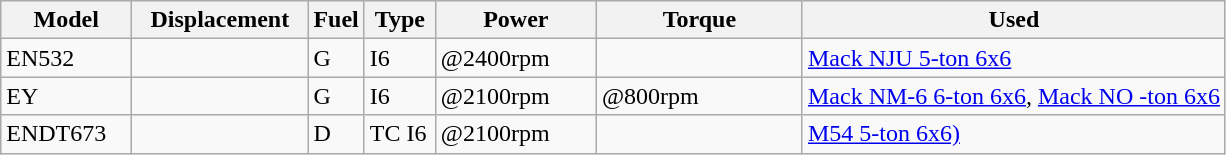<table class="wikitable">
<tr>
<th style="width: 80px;">Model</th>
<th style="width: 110px;">Displacement</th>
<th style="width: 30px;">Fuel</th>
<th style="width: 40px;">Type</th>
<th style="width: 100px;">Power</th>
<th style="width: 130px;">Torque</th>
<th>Used</th>
</tr>
<tr>
<td>EN532</td>
<td></td>
<td>G</td>
<td>I6</td>
<td> @2400rpm</td>
<td></td>
<td><a href='#'>Mack NJU 5-ton 6x6</a></td>
</tr>
<tr>
<td>EY</td>
<td></td>
<td>G</td>
<td>I6</td>
<td> @2100rpm</td>
<td> @800rpm</td>
<td><a href='#'>Mack NM-6 6-ton 6x6</a>, <a href='#'>Mack NO -ton 6x6</a></td>
</tr>
<tr>
<td>ENDT673</td>
<td></td>
<td>D</td>
<td>TC I6</td>
<td> @2100rpm</td>
<td></td>
<td><a href='#'>M54 5-ton 6x6)</a></td>
</tr>
</table>
